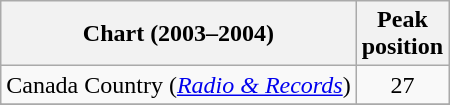<table class="wikitable sortable">
<tr>
<th align="center">Chart (2003–2004)</th>
<th align="center">Peak<br>position</th>
</tr>
<tr>
<td>Canada Country (<em><a href='#'>Radio & Records</a></em>)</td>
<td align="center">27</td>
</tr>
<tr>
</tr>
<tr>
</tr>
<tr>
</tr>
</table>
